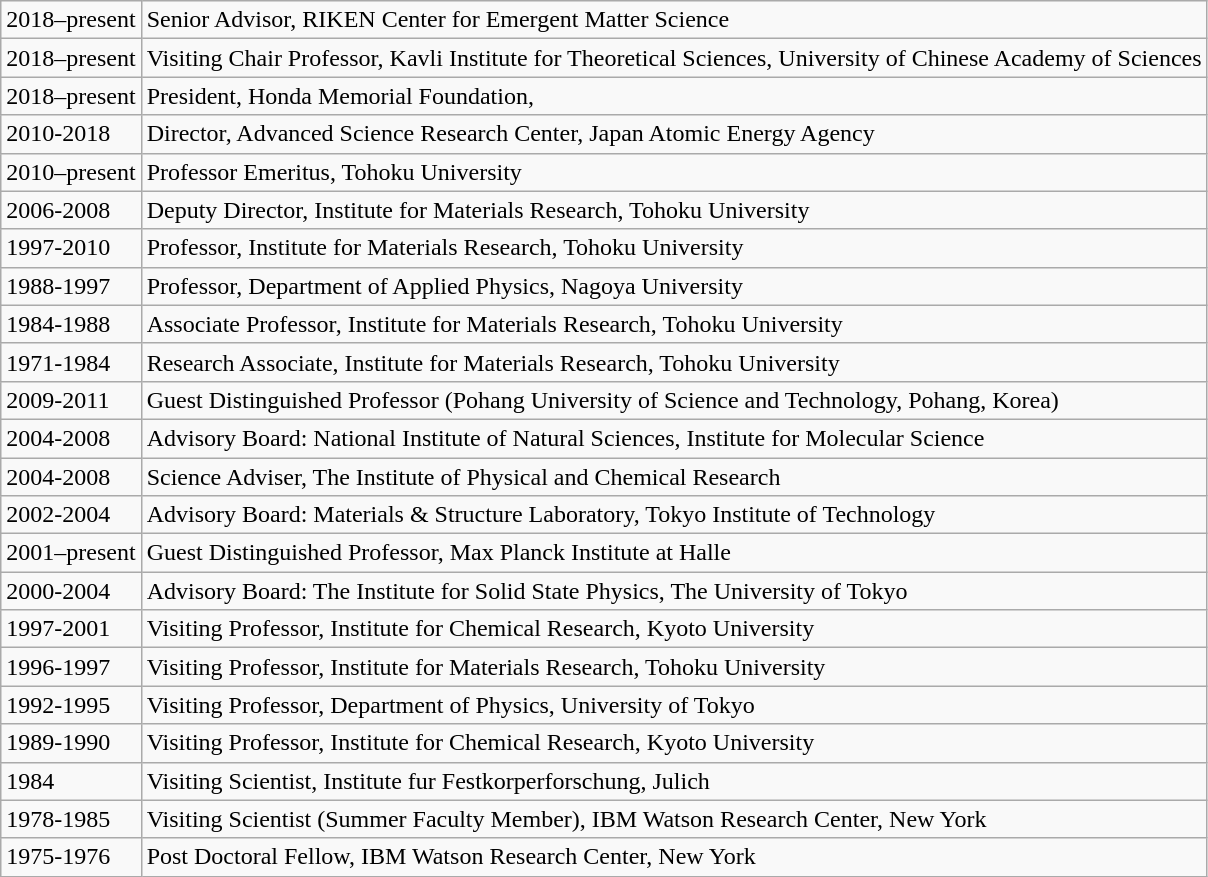<table class="wikitable">
<tr>
<td>2018–present</td>
<td>Senior Advisor, RIKEN Center for  Emergent Matter Science</td>
</tr>
<tr>
<td>2018–present</td>
<td>Visiting Chair Professor, Kavli Institute for Theoretical  Sciences, University of Chinese Academy of Sciences</td>
</tr>
<tr>
<td>2018–present</td>
<td>President, Honda Memorial Foundation,</td>
</tr>
<tr>
<td>2010-2018</td>
<td>Director, Advanced Science Research Center, Japan Atomic  Energy Agency</td>
</tr>
<tr>
<td>2010–present</td>
<td>Professor Emeritus, Tohoku University</td>
</tr>
<tr>
<td>2006-2008</td>
<td>Deputy Director, Institute for Materials Research, Tohoku  University</td>
</tr>
<tr>
<td>1997-2010</td>
<td>Professor, Institute for Materials Research, Tohoku University</td>
</tr>
<tr>
<td>1988-1997</td>
<td>Professor, Department of Applied Physics, Nagoya University</td>
</tr>
<tr>
<td>1984-1988</td>
<td>Associate Professor, Institute for Materials Research, Tohoku  University</td>
</tr>
<tr>
<td>1971-1984</td>
<td>Research Associate, Institute for Materials Research, Tohoku  University</td>
</tr>
<tr>
<td>2009-2011</td>
<td>Guest Distinguished Professor (Pohang  University of Science and Technology, Pohang, Korea)</td>
</tr>
<tr>
<td>2004-2008</td>
<td>Advisory Board: National Institute of Natural Sciences,  Institute for Molecular Science</td>
</tr>
<tr>
<td>2004-2008</td>
<td>Science Adviser, The Institute of Physical and Chemical  Research</td>
</tr>
<tr>
<td>2002-2004</td>
<td>Advisory Board: Materials & Structure Laboratory, Tokyo  Institute of Technology</td>
</tr>
<tr>
<td>2001–present</td>
<td>Guest Distinguished Professor, Max Planck Institute at Halle</td>
</tr>
<tr>
<td>2000-2004</td>
<td>Advisory Board: The Institute for Solid State Physics, The  University of Tokyo</td>
</tr>
<tr>
<td>1997-2001</td>
<td>Visiting Professor, Institute for Chemical Research, Kyoto  University</td>
</tr>
<tr>
<td>1996-1997</td>
<td>Visiting Professor, Institute for Materials Research, Tohoku  University</td>
</tr>
<tr>
<td>1992-1995</td>
<td>Visiting Professor, Department of Physics, University of Tokyo</td>
</tr>
<tr>
<td>1989-1990</td>
<td>Visiting Professor, Institute for Chemical Research, Kyoto  University</td>
</tr>
<tr>
<td>1984</td>
<td>Visiting Scientist, Institute fur Festkorperforschung, Julich</td>
</tr>
<tr>
<td>1978-1985</td>
<td>Visiting Scientist (Summer Faculty Member), IBM Watson  Research Center, New York</td>
</tr>
<tr>
<td>1975-1976</td>
<td>Post Doctoral Fellow, IBM Watson Research Center, New York</td>
</tr>
</table>
